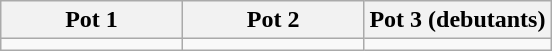<table class="wikitable">
<tr>
<th width=33%>Pot 1</th>
<th width=33%>Pot 2</th>
<th width=34%>Pot 3 (debutants)</th>
</tr>
<tr>
<td valign=top></td>
<td valign=top></td>
<td valign=top></td>
</tr>
</table>
